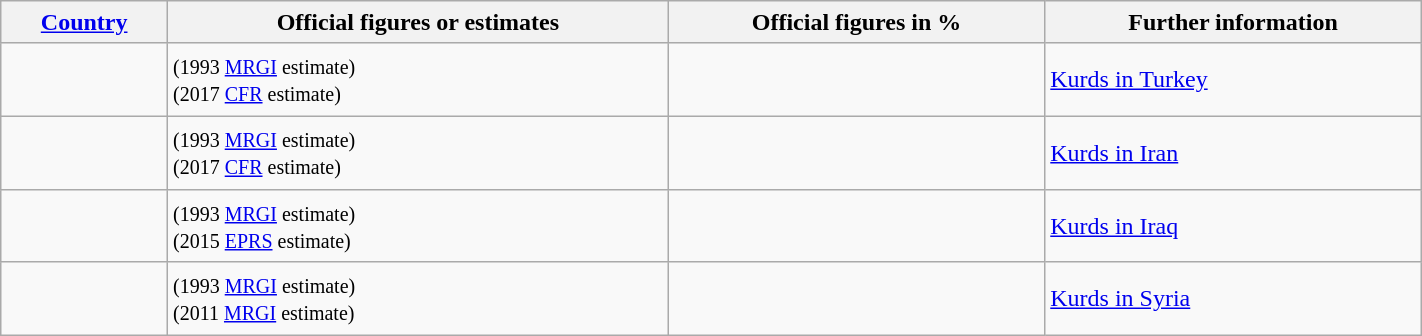<table class="wikitable sortable" style="width: 75%; height: 14em;">
<tr>
<th><a href='#'>Country</a></th>
<th>Official figures or estimates</th>
<th>Official figures in %</th>
<th>Further information</th>
</tr>
<tr>
<td></td>
<td> <small>(1993 <a href='#'>MRGI</a> estimate)</small><br> <small>(2017 <a href='#'>CFR</a> estimate)</small></td>
<td> </td>
<td><a href='#'>Kurds in Turkey</a></td>
</tr>
<tr>
<td></td>
<td> <small>(1993 <a href='#'>MRGI</a> estimate)</small><br> <small>(2017 <a href='#'>CFR</a> estimate)</small></td>
<td> </td>
<td><a href='#'>Kurds in Iran</a></td>
</tr>
<tr>
<td></td>
<td> <small>(1993 <a href='#'>MRGI</a> estimate)</small><br> <small>(2015 <a href='#'>EPRS</a> estimate)</small></td>
<td> </td>
<td><a href='#'>Kurds in Iraq</a></td>
</tr>
<tr>
<td></td>
<td> <small>(1993 <a href='#'>MRGI</a> estimate)</small><br> <small>(2011 <a href='#'>MRGI</a> estimate)</small></td>
<td> </td>
<td><a href='#'>Kurds in Syria</a></td>
</tr>
</table>
